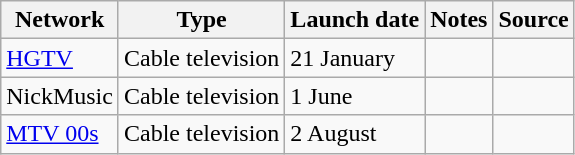<table class="wikitable sortable">
<tr>
<th>Network</th>
<th>Type</th>
<th>Launch date</th>
<th>Notes</th>
<th>Source</th>
</tr>
<tr>
<td><a href='#'>HGTV</a></td>
<td>Cable television</td>
<td>21 January</td>
<td></td>
<td></td>
</tr>
<tr>
<td>NickMusic</td>
<td>Cable television</td>
<td>1 June</td>
<td></td>
<td></td>
</tr>
<tr>
<td><a href='#'>MTV 00s</a></td>
<td>Cable television</td>
<td>2 August</td>
<td></td>
<td></td>
</tr>
</table>
